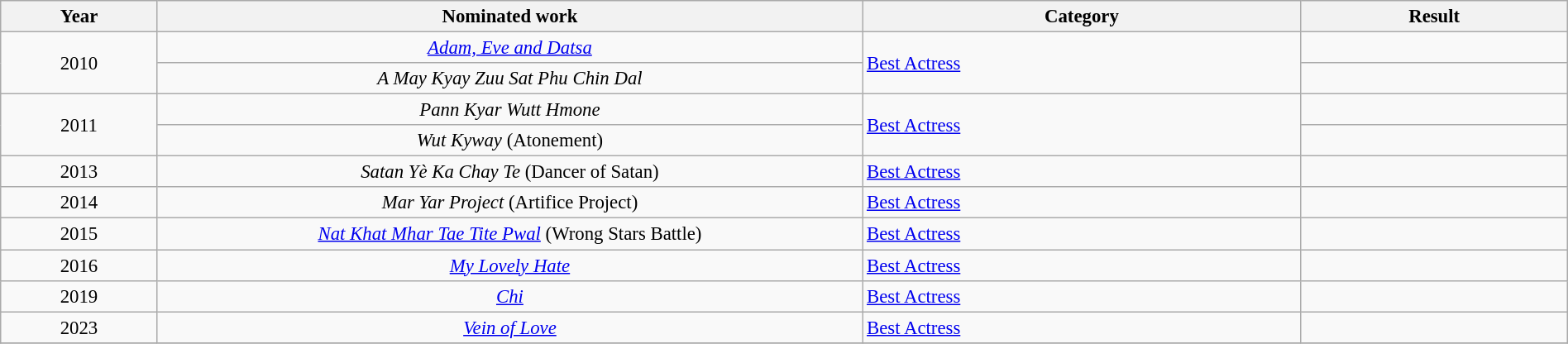<table class="wikitable" style="font-size: 95%" width="100%">
<tr>
<th width=10%>Year</th>
<th width=45%>Nominated work</th>
<th width=28%>Category</th>
<th width=17%>Result</th>
</tr>
<tr>
<td rowspan="2"style="text-align:center;">2010</td>
<td style="text-align:center;"><em><a href='#'>Adam, Eve and Datsa</a></em></td>
<td rowspan="2"><a href='#'>Best Actress</a></td>
<td></td>
</tr>
<tr>
<td style="text-align:center;"><em>A May Kyay Zuu Sat Phu Chin Dal</em></td>
<td></td>
</tr>
<tr>
<td rowspan="2" style="text-align:center;">2011</td>
<td style="text-align:center;"><em>Pann Kyar Wutt Hmone</em></td>
<td rowspan="2"><a href='#'>Best Actress</a></td>
<td></td>
</tr>
<tr>
<td style="text-align:center;"><em>Wut Kyway</em> (Atonement)</td>
<td></td>
</tr>
<tr>
<td style="text-align:center;">2013</td>
<td style="text-align:center;"><em>Satan Yè Ka Chay Te</em> (Dancer of Satan)</td>
<td><a href='#'>Best Actress</a></td>
<td></td>
</tr>
<tr>
<td style="text-align:center;">2014</td>
<td style="text-align:center;"><em>Mar Yar Project</em> (Artifice Project)</td>
<td><a href='#'>Best Actress</a></td>
<td></td>
</tr>
<tr>
<td style="text-align:center;">2015</td>
<td style="text-align:center;"><em><a href='#'>Nat Khat Mhar Tae Tite Pwal</a></em> (Wrong Stars Battle)</td>
<td><a href='#'>Best Actress</a></td>
<td></td>
</tr>
<tr>
<td style="text-align:center;">2016</td>
<td style="text-align:center;"><em><a href='#'>My Lovely Hate</a></em></td>
<td><a href='#'>Best Actress</a></td>
<td></td>
</tr>
<tr>
<td style="text-align:center;">2019</td>
<td style="text-align:center;"><em><a href='#'>Chi</a></em></td>
<td><a href='#'>Best Actress</a></td>
<td></td>
</tr>
<tr>
<td style="text-align:center;">2023</td>
<td style="text-align:center;"><em><a href='#'>Vein of Love</a></em></td>
<td><a href='#'>Best Actress</a></td>
<td></td>
</tr>
<tr>
</tr>
</table>
